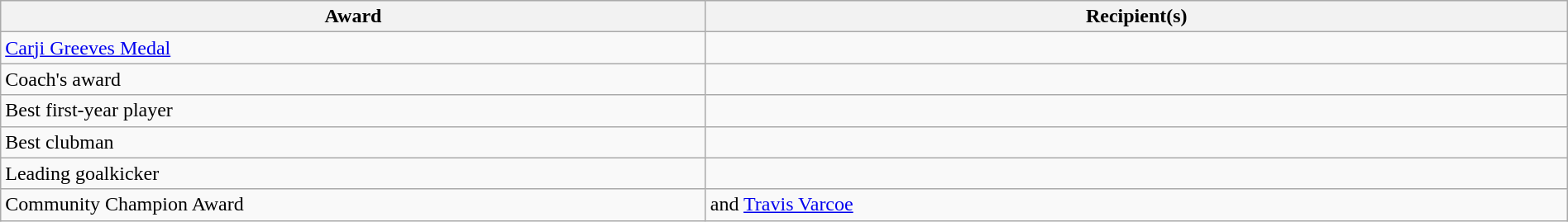<table class="wikitable sortable" style="width:100%;">
<tr style="background:#efefef;">
<th style="width:45%;">Award</th>
<th style="width:55%;">Recipient(s)</th>
</tr>
<tr>
<td><a href='#'>Carji Greeves Medal</a></td>
<td></td>
</tr>
<tr>
<td>Coach's award</td>
<td></td>
</tr>
<tr>
<td>Best first-year player</td>
<td></td>
</tr>
<tr>
<td>Best clubman</td>
<td></td>
</tr>
<tr>
<td>Leading goalkicker</td>
<td></td>
</tr>
<tr>
<td>Community Champion Award</td>
<td> and <a href='#'>Travis Varcoe</a></td>
</tr>
</table>
